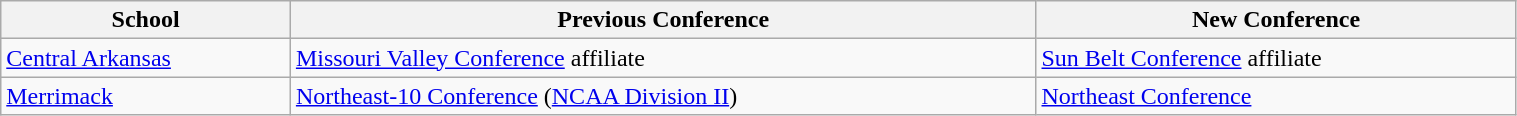<table class="wikitable sortable" style="width:80%; font-size:100%; text-align:left;">
<tr>
<th>School</th>
<th>Previous Conference</th>
<th>New Conference</th>
</tr>
<tr>
<td><a href='#'>Central Arkansas</a></td>
<td><a href='#'>Missouri Valley Conference</a> affiliate</td>
<td><a href='#'>Sun Belt Conference</a> affiliate</td>
</tr>
<tr>
<td><a href='#'>Merrimack</a></td>
<td><a href='#'>Northeast-10 Conference</a> (<a href='#'>NCAA Division II</a>)</td>
<td><a href='#'>Northeast Conference</a></td>
</tr>
</table>
